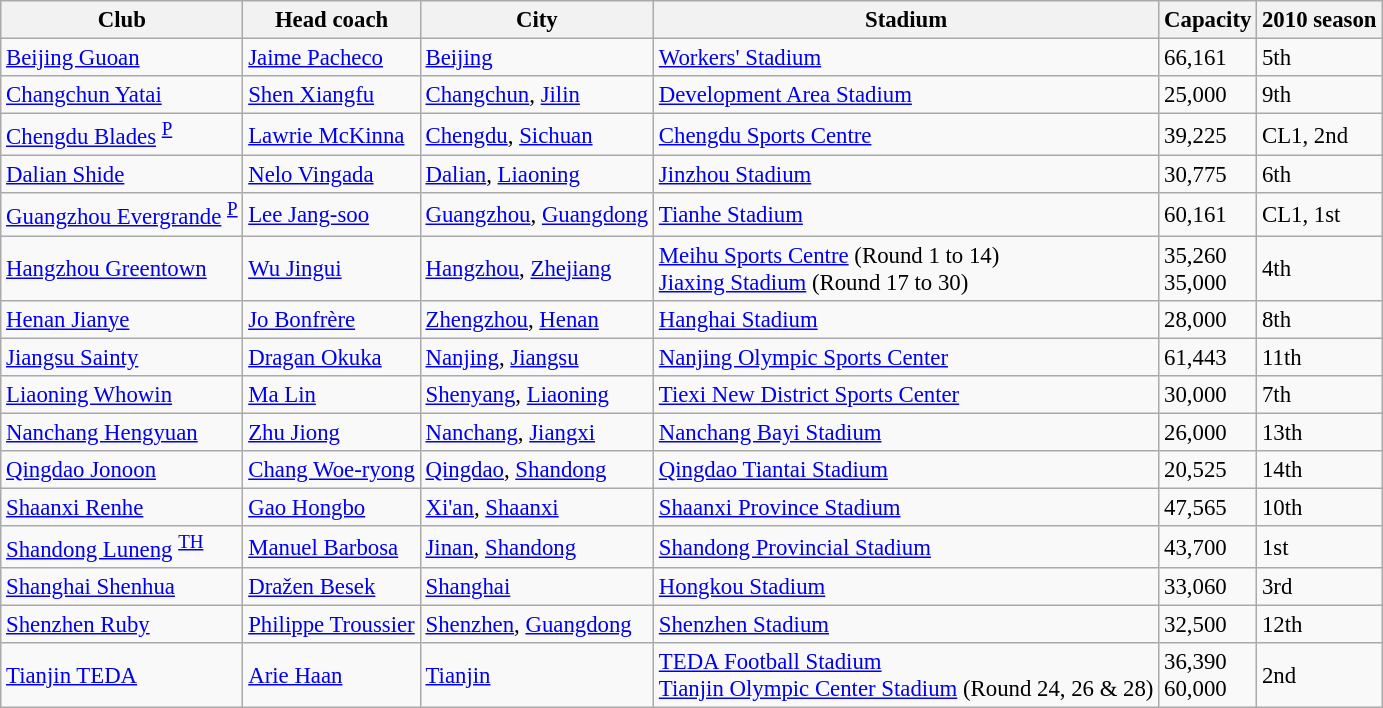<table class="wikitable sortable" style="font-size:95%">
<tr>
<th>Club</th>
<th>Head coach</th>
<th>City</th>
<th>Stadium</th>
<th>Capacity</th>
<th>2010 season</th>
</tr>
<tr>
<td><a href='#'>Beijing Guoan</a></td>
<td> <a href='#'>Jaime Pacheco</a></td>
<td><a href='#'>Beijing</a></td>
<td><a href='#'>Workers' Stadium</a></td>
<td>66,161</td>
<td>5th</td>
</tr>
<tr>
<td><a href='#'>Changchun Yatai</a></td>
<td> <a href='#'>Shen Xiangfu</a></td>
<td><a href='#'>Changchun</a>, <a href='#'>Jilin</a></td>
<td><a href='#'>Development Area Stadium</a></td>
<td>25,000</td>
<td>9th</td>
</tr>
<tr>
<td><a href='#'>Chengdu Blades</a> <sup><a href='#'>P</a></sup></td>
<td> <a href='#'>Lawrie McKinna</a></td>
<td><a href='#'>Chengdu</a>, <a href='#'>Sichuan</a></td>
<td><a href='#'>Chengdu Sports Centre</a></td>
<td>39,225</td>
<td>CL1, 2nd</td>
</tr>
<tr>
<td><a href='#'>Dalian Shide</a></td>
<td> <a href='#'>Nelo Vingada</a></td>
<td><a href='#'>Dalian</a>, <a href='#'>Liaoning</a></td>
<td><a href='#'>Jinzhou Stadium</a></td>
<td>30,775</td>
<td>6th</td>
</tr>
<tr>
<td><a href='#'>Guangzhou Evergrande</a> <sup><a href='#'>P</a></sup></td>
<td> <a href='#'>Lee Jang-soo</a></td>
<td><a href='#'>Guangzhou</a>, <a href='#'>Guangdong</a></td>
<td><a href='#'>Tianhe Stadium</a></td>
<td>60,161</td>
<td>CL1, 1st</td>
</tr>
<tr>
<td><a href='#'>Hangzhou Greentown</a></td>
<td> <a href='#'>Wu Jingui</a></td>
<td><a href='#'>Hangzhou</a>, <a href='#'>Zhejiang</a></td>
<td><a href='#'>Meihu Sports Centre</a> (Round 1 to 14) <br> <a href='#'>Jiaxing Stadium</a> (Round 17 to 30)</td>
<td>35,260 <br> 35,000</td>
<td>4th</td>
</tr>
<tr>
<td><a href='#'>Henan Jianye</a></td>
<td> <a href='#'>Jo Bonfrère</a></td>
<td><a href='#'>Zhengzhou</a>, <a href='#'>Henan</a></td>
<td><a href='#'>Hanghai Stadium</a></td>
<td>28,000</td>
<td>8th</td>
</tr>
<tr>
<td><a href='#'>Jiangsu Sainty</a></td>
<td> <a href='#'>Dragan Okuka</a></td>
<td><a href='#'>Nanjing</a>, <a href='#'>Jiangsu</a></td>
<td><a href='#'>Nanjing Olympic Sports Center</a></td>
<td>61,443</td>
<td>11th</td>
</tr>
<tr>
<td><a href='#'>Liaoning Whowin</a></td>
<td> <a href='#'>Ma Lin</a></td>
<td><a href='#'>Shenyang</a>, <a href='#'>Liaoning</a></td>
<td><a href='#'>Tiexi New District Sports Center</a></td>
<td>30,000</td>
<td>7th</td>
</tr>
<tr>
<td><a href='#'>Nanchang Hengyuan</a></td>
<td> <a href='#'>Zhu Jiong</a></td>
<td><a href='#'>Nanchang</a>, <a href='#'>Jiangxi</a></td>
<td><a href='#'>Nanchang Bayi Stadium</a></td>
<td>26,000</td>
<td>13th</td>
</tr>
<tr>
<td><a href='#'>Qingdao Jonoon</a></td>
<td> <a href='#'>Chang Woe-ryong</a></td>
<td><a href='#'>Qingdao</a>, <a href='#'>Shandong</a></td>
<td><a href='#'>Qingdao Tiantai Stadium</a></td>
<td>20,525</td>
<td>14th</td>
</tr>
<tr>
<td><a href='#'>Shaanxi Renhe</a></td>
<td> <a href='#'>Gao Hongbo</a></td>
<td><a href='#'>Xi'an</a>, <a href='#'>Shaanxi</a></td>
<td><a href='#'>Shaanxi Province Stadium</a></td>
<td>47,565</td>
<td>10th</td>
</tr>
<tr>
<td><a href='#'>Shandong Luneng</a> <sup><a href='#'>TH</a></sup></td>
<td> <a href='#'>Manuel Barbosa</a></td>
<td><a href='#'>Jinan</a>, <a href='#'>Shandong</a></td>
<td><a href='#'>Shandong Provincial Stadium</a></td>
<td>43,700</td>
<td>1st</td>
</tr>
<tr>
<td><a href='#'>Shanghai Shenhua</a></td>
<td> <a href='#'>Dražen Besek</a></td>
<td><a href='#'>Shanghai</a></td>
<td><a href='#'>Hongkou Stadium</a></td>
<td>33,060</td>
<td>3rd</td>
</tr>
<tr>
<td><a href='#'>Shenzhen Ruby</a></td>
<td> <a href='#'>Philippe Troussier</a></td>
<td><a href='#'>Shenzhen</a>, <a href='#'>Guangdong</a></td>
<td><a href='#'>Shenzhen Stadium</a></td>
<td>32,500</td>
<td>12th</td>
</tr>
<tr>
<td><a href='#'>Tianjin TEDA</a></td>
<td> <a href='#'>Arie Haan</a></td>
<td><a href='#'>Tianjin</a></td>
<td><a href='#'>TEDA Football Stadium</a><br><a href='#'>Tianjin Olympic Center Stadium</a> (Round 24, 26 & 28)</td>
<td>36,390 <br> 60,000</td>
<td>2nd</td>
</tr>
</table>
